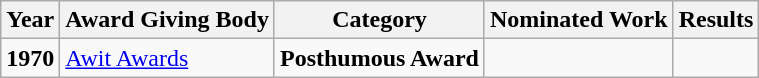<table class="wikitable">
<tr>
<th>Year</th>
<th>Award Giving Body</th>
<th>Category</th>
<th>Nominated Work</th>
<th>Results</th>
</tr>
<tr>
<td><strong>1970</strong></td>
<td><a href='#'>Awit Awards</a></td>
<td><strong>Posthumous Award</strong></td>
<td></td>
<td></td>
</tr>
</table>
